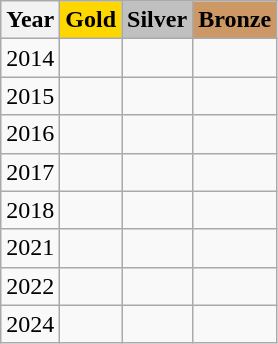<table class="wikitable">
<tr>
<th>Year</th>
<th style=background-color:gold>Gold</th>
<th style=background-color:silver>Silver</th>
<th style=background-color:#c96>Bronze</th>
</tr>
<tr>
<td>2014</td>
<td></td>
<td></td>
<td></td>
</tr>
<tr>
<td>2015</td>
<td></td>
<td></td>
<td></td>
</tr>
<tr>
<td>2016</td>
<td></td>
<td></td>
<td></td>
</tr>
<tr>
<td>2017</td>
<td></td>
<td></td>
<td></td>
</tr>
<tr>
<td>2018</td>
<td></td>
<td></td>
<td></td>
</tr>
<tr>
<td>2021</td>
<td></td>
<td></td>
<td></td>
</tr>
<tr>
<td>2022</td>
<td></td>
<td></td>
<td></td>
</tr>
<tr>
<td>2024</td>
<td></td>
<td></td>
<td></td>
</tr>
</table>
